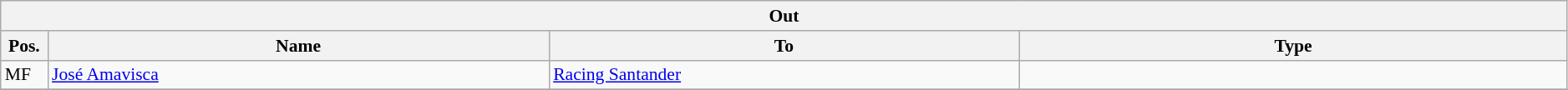<table class="wikitable" style="font-size:90%;width:99%;">
<tr>
<th colspan="4">Out</th>
</tr>
<tr>
<th width=3%>Pos.</th>
<th width=32%>Name</th>
<th width=30%>To</th>
<th width=35%>Type</th>
</tr>
<tr>
<td>MF</td>
<td><a href='#'>José Amavisca</a></td>
<td><a href='#'>Racing Santander</a></td>
<td></td>
</tr>
<tr>
</tr>
</table>
